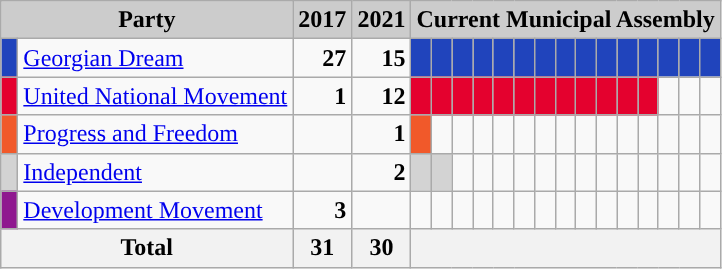<table class="wikitable">
<tr>
<th style="background:#ccc" colspan="2">Party</th>
<th style="background:#ccc">2017</th>
<th style="background:#ccc">2021</th>
<th style="background:#ccc" colspan="45">Current Municipal Assembly</th>
</tr>
<tr>
<td style="background-color: #2044bc"> </td>
<td><a href='#'>Georgian Dream</a></td>
<td style="text-align: right"><strong>27</strong></td>
<td style="text-align: right"><strong>15</strong></td>
<td style="background-color: #2044bc"> </td>
<td style="background-color: #2044bc"> </td>
<td style="background-color: #2044bc"> </td>
<td style="background-color: #2044bc"> </td>
<td style="background-color: #2044bc"> </td>
<td style="background-color: #2044bc"> </td>
<td style="background-color: #2044bc"> </td>
<td style="background-color: #2044bc"> </td>
<td style="background-color: #2044bc"> </td>
<td style="background-color: #2044bc"> </td>
<td style="background-color: #2044bc"> </td>
<td style="background-color: #2044bc"> </td>
<td style="background-color: #2044bc"> </td>
<td style="background-color: #2044bc"> </td>
<td style="background-color: #2044bc"> </td>
</tr>
<tr>
<td style="background-color: #e4012e"> </td>
<td><a href='#'>United National Movement</a></td>
<td style="text-align: right"><strong>1</strong></td>
<td style="text-align: right"><strong>12</strong></td>
<td style="background-color: #e4012e"></td>
<td style="background-color: #e4012e"> </td>
<td style="background-color: #e4012e"> </td>
<td style="background-color: #e4012e"> </td>
<td style="background-color: #e4012e"> </td>
<td style="background-color: #e4012e"> </td>
<td style="background-color: #e4012e"> </td>
<td style="background-color: #e4012e"> </td>
<td style="background-color: #e4012e"> </td>
<td style="background-color: #e4012e"> </td>
<td style="background-color: #e4012e"> </td>
<td style="background-color: #e4012e"> </td>
<td></td>
<td></td>
<td></td>
</tr>
<tr>
<td style="background-color: #f1592a"> </td>
<td><a href='#'>Progress and Freedom</a></td>
<td></td>
<td style="text-align: right"><strong>1</strong></td>
<td style="background-color: #f1592a"> </td>
<td></td>
<td></td>
<td></td>
<td></td>
<td></td>
<td></td>
<td></td>
<td></td>
<td></td>
<td></td>
<td></td>
<td></td>
<td></td>
<td></td>
</tr>
<tr>
<td style="background-color: lightgrey"> </td>
<td><a href='#'>Independent</a></td>
<td></td>
<td style="text-align: right"><strong>2</strong></td>
<td style="background-color: lightgrey"> </td>
<td style="background-color: lightgrey"> </td>
<td></td>
<td></td>
<td></td>
<td></td>
<td></td>
<td></td>
<td></td>
<td></td>
<td></td>
<td></td>
<td></td>
<td></td>
<td></td>
</tr>
<tr>
<td style="background-color: #8f188f"> </td>
<td><a href='#'>Development Movement</a></td>
<td style="text-align: right"><strong>3</strong></td>
<td></td>
<td></td>
<td></td>
<td></td>
<td></td>
<td></td>
<td></td>
<td></td>
<td></td>
<td></td>
<td></td>
<td></td>
<td></td>
<td></td>
<td></td>
<td></td>
</tr>
<tr>
<th colspan=2>Total</th>
<th align=right>31</th>
<th align=right>30</th>
<th colspan=45> </th>
</tr>
</table>
